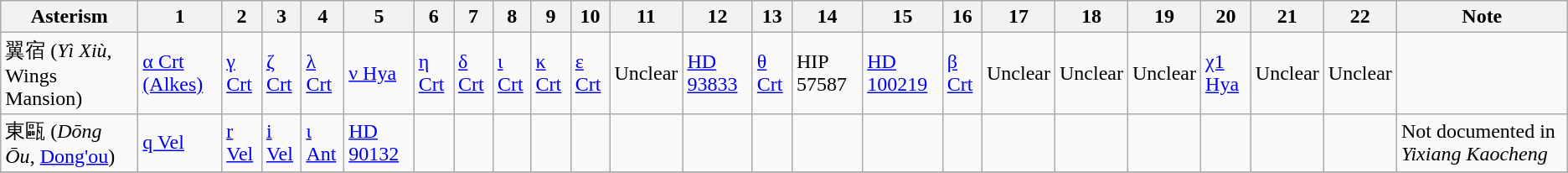<table class = "wikitable">
<tr>
<th>Asterism</th>
<th>1</th>
<th>2</th>
<th>3</th>
<th>4</th>
<th>5</th>
<th>6</th>
<th>7</th>
<th>8</th>
<th>9</th>
<th>10</th>
<th>11</th>
<th>12</th>
<th>13</th>
<th>14</th>
<th>15</th>
<th>16</th>
<th>17</th>
<th>18</th>
<th>19</th>
<th>20</th>
<th>21</th>
<th>22</th>
<th>Note</th>
</tr>
<tr>
<td>翼宿 (<em>Yì Xiù</em>, Wings Mansion)</td>
<td><a href='#'>α Crt (Alkes)</a></td>
<td><a href='#'>γ Crt</a></td>
<td><a href='#'>ζ Crt</a></td>
<td><a href='#'>λ Crt</a></td>
<td><a href='#'>ν Hya</a></td>
<td><a href='#'>η Crt</a></td>
<td><a href='#'>δ Crt</a></td>
<td><a href='#'>ι Crt</a></td>
<td><a href='#'>κ Crt</a></td>
<td><a href='#'>ε Crt</a></td>
<td>Unclear</td>
<td><a href='#'>HD 93833</a></td>
<td><a href='#'>θ Crt</a></td>
<td>HIP 57587</td>
<td><a href='#'>HD 100219</a></td>
<td><a href='#'>β Crt</a></td>
<td>Unclear</td>
<td>Unclear</td>
<td>Unclear</td>
<td><a href='#'>χ1 Hya</a></td>
<td>Unclear</td>
<td>Unclear</td>
<td></td>
</tr>
<tr>
<td>東甌 (<em>Dōng Ōu</em>, <a href='#'>Dong'ou</a>)</td>
<td><a href='#'>q Vel</a></td>
<td><a href='#'>r Vel</a></td>
<td><a href='#'>i Vel</a></td>
<td><a href='#'>ι Ant</a></td>
<td><a href='#'>HD 90132</a></td>
<td></td>
<td></td>
<td></td>
<td></td>
<td></td>
<td></td>
<td></td>
<td></td>
<td></td>
<td></td>
<td></td>
<td></td>
<td></td>
<td></td>
<td></td>
<td></td>
<td></td>
<td>Not documented in <em>Yixiang Kaocheng</em></td>
</tr>
<tr>
</tr>
</table>
